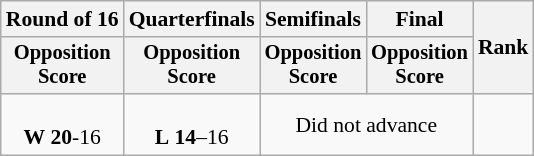<table class=wikitable style="font-size:90%">
<tr>
<th>Round of 16</th>
<th>Quarterfinals</th>
<th>Semifinals</th>
<th>Final</th>
<th rowspan=2>Rank</th>
</tr>
<tr style="font-size:95%">
<th>Opposition<br>Score</th>
<th>Opposition<br>Score</th>
<th>Opposition<br>Score</th>
<th>Opposition<br>Score</th>
</tr>
<tr align=center>
<td><br><strong>W</strong>  <strong>20</strong>-16</td>
<td><br><strong>L</strong>  <strong>14</strong>–16</td>
<td colspan=2>Did not advance</td>
<td></td>
</tr>
</table>
